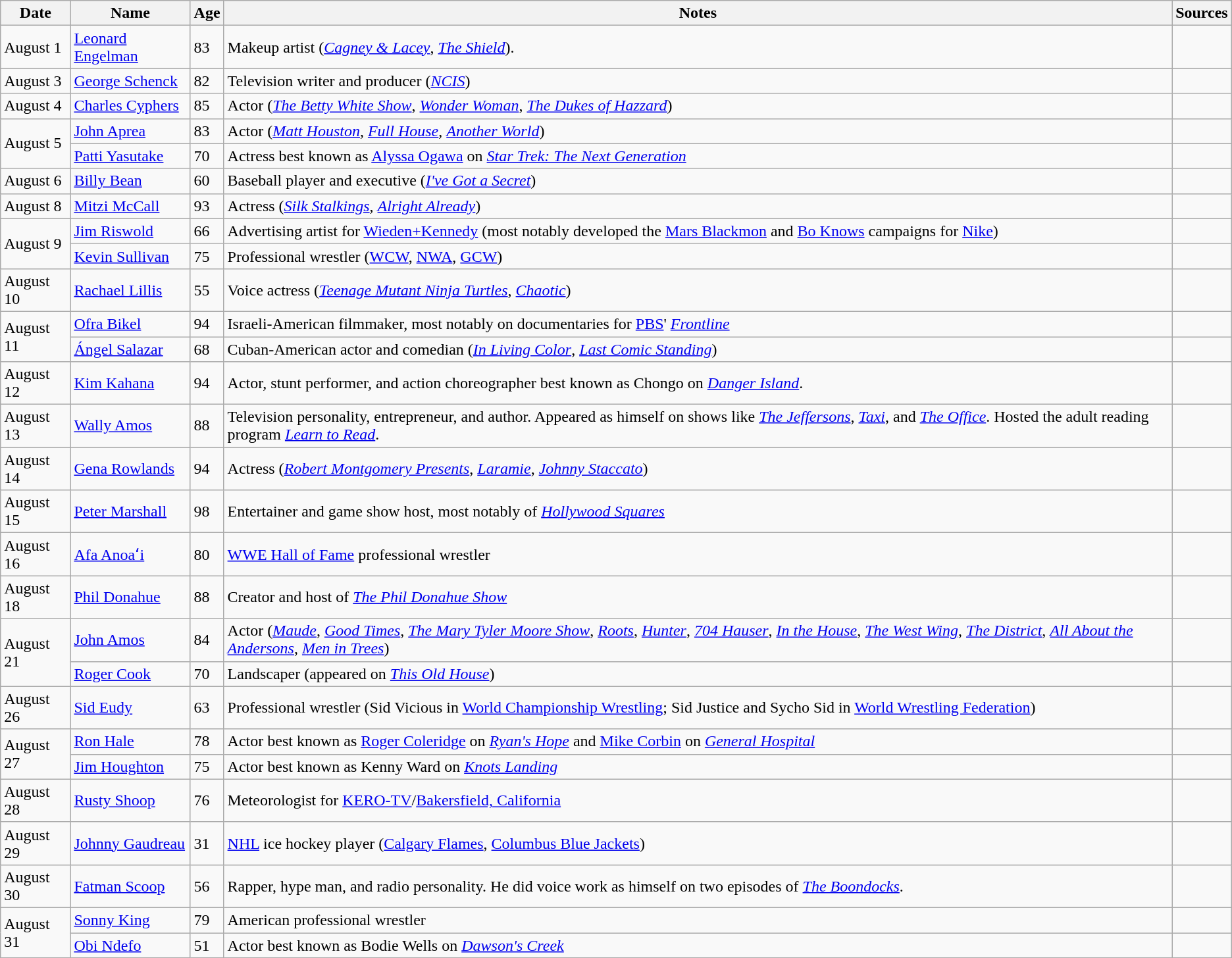<table class="wikitable sortable">
<tr>
<th>Date</th>
<th>Name</th>
<th>Age</th>
<th>Notes</th>
<th>Sources</th>
</tr>
<tr>
<td>August 1</td>
<td><a href='#'>Leonard Engelman</a></td>
<td>83</td>
<td>Makeup artist (<em><a href='#'>Cagney & Lacey</a></em>, <em><a href='#'>The Shield</a></em>).</td>
<td></td>
</tr>
<tr>
<td>August 3</td>
<td><a href='#'>George Schenck</a></td>
<td>82</td>
<td>Television writer and producer (<em><a href='#'>NCIS</a></em>)</td>
<td></td>
</tr>
<tr>
<td>August 4</td>
<td><a href='#'>Charles Cyphers</a></td>
<td>85</td>
<td>Actor (<em><a href='#'>The Betty White Show</a></em>, <em><a href='#'>Wonder Woman</a></em>, <em><a href='#'>The Dukes of Hazzard</a></em>)</td>
<td></td>
</tr>
<tr>
<td rowspan="2">August 5</td>
<td><a href='#'>John Aprea</a></td>
<td>83</td>
<td>Actor (<em><a href='#'>Matt Houston</a></em>, <em><a href='#'>Full House</a></em>, <em><a href='#'>Another World</a></em>)</td>
<td></td>
</tr>
<tr>
<td><a href='#'>Patti Yasutake</a></td>
<td>70</td>
<td>Actress best known as <a href='#'>Alyssa Ogawa</a> on <em><a href='#'>Star Trek: The Next Generation</a></em></td>
<td></td>
</tr>
<tr>
<td>August 6</td>
<td><a href='#'>Billy Bean</a></td>
<td>60</td>
<td>Baseball player and executive (<em><a href='#'>I've Got a Secret</a></em>)</td>
<td></td>
</tr>
<tr>
<td>August 8</td>
<td><a href='#'>Mitzi McCall</a></td>
<td>93</td>
<td>Actress (<em><a href='#'>Silk Stalkings</a></em>, <em><a href='#'>Alright Already</a></em>)</td>
<td></td>
</tr>
<tr>
<td rowspan=2>August 9</td>
<td><a href='#'>Jim Riswold</a></td>
<td>66</td>
<td>Advertising artist for <a href='#'>Wieden+Kennedy</a> (most notably developed the <a href='#'>Mars Blackmon</a> and <a href='#'>Bo Knows</a> campaigns for <a href='#'>Nike</a>)</td>
<td></td>
</tr>
<tr>
<td><a href='#'>Kevin Sullivan</a></td>
<td>75</td>
<td>Professional wrestler (<a href='#'>WCW</a>, <a href='#'>NWA</a>, <a href='#'>GCW</a>)</td>
<td></td>
</tr>
<tr>
<td>August 10</td>
<td><a href='#'>Rachael Lillis</a></td>
<td>55</td>
<td>Voice actress (<em><a href='#'>Teenage Mutant Ninja Turtles</a></em>, <em><a href='#'>Chaotic</a></em>)</td>
<td></td>
</tr>
<tr>
<td rowspan=2>August 11</td>
<td><a href='#'>Ofra Bikel</a></td>
<td>94</td>
<td>Israeli-American filmmaker, most notably on documentaries for <a href='#'>PBS</a>' <em><a href='#'>Frontline</a></em></td>
<td></td>
</tr>
<tr>
<td><a href='#'>Ángel Salazar</a></td>
<td>68</td>
<td>Cuban-American actor and comedian (<em><a href='#'>In Living Color</a></em>, <em><a href='#'>Last Comic Standing</a></em>)</td>
<td></td>
</tr>
<tr>
<td>August 12</td>
<td><a href='#'>Kim Kahana</a></td>
<td>94</td>
<td>Actor, stunt performer, and action choreographer best known as Chongo on <em><a href='#'>Danger Island</a></em>.</td>
<td></td>
</tr>
<tr>
<td>August 13</td>
<td><a href='#'>Wally Amos</a></td>
<td>88</td>
<td>Television personality, entrepreneur, and author. Appeared as himself on shows like <em><a href='#'>The Jeffersons</a></em>, <em><a href='#'>Taxi</a></em>, and <em><a href='#'>The Office</a></em>. Hosted the adult reading program <em><a href='#'>Learn to Read</a></em>.</td>
<td></td>
</tr>
<tr>
<td>August 14</td>
<td><a href='#'>Gena Rowlands</a></td>
<td>94</td>
<td>Actress (<em><a href='#'>Robert Montgomery Presents</a></em>, <em><a href='#'>Laramie</a></em>, <em><a href='#'>Johnny Staccato</a></em>)</td>
<td></td>
</tr>
<tr>
<td>August 15</td>
<td><a href='#'>Peter Marshall</a></td>
<td>98</td>
<td>Entertainer and game show host, most notably of <em><a href='#'>Hollywood Squares</a></em></td>
<td></td>
</tr>
<tr>
<td>August 16</td>
<td><a href='#'>Afa Anoaʻi</a></td>
<td>80</td>
<td><a href='#'>WWE Hall of Fame</a> professional wrestler</td>
<td></td>
</tr>
<tr>
<td>August 18</td>
<td><a href='#'>Phil Donahue</a></td>
<td>88</td>
<td>Creator and host of <em><a href='#'>The Phil Donahue Show</a></em></td>
<td></td>
</tr>
<tr>
<td rowspan=2>August 21</td>
<td><a href='#'>John Amos</a></td>
<td>84</td>
<td>Actor (<em><a href='#'>Maude</a></em>, <em><a href='#'>Good Times</a></em>, <em><a href='#'>The Mary Tyler Moore Show</a></em>, <em><a href='#'>Roots</a></em>, <em><a href='#'>Hunter</a></em>, <em><a href='#'>704 Hauser</a></em>, <em><a href='#'>In the House</a></em>, <em><a href='#'>The West Wing</a></em>, <em><a href='#'>The District</a></em>, <em><a href='#'>All About the Andersons</a></em>, <em><a href='#'>Men in Trees</a></em>)</td>
<td></td>
</tr>
<tr>
<td><a href='#'>Roger Cook</a></td>
<td>70</td>
<td>Landscaper (appeared on <em><a href='#'>This Old House</a></em>)</td>
<td></td>
</tr>
<tr>
<td>August 26</td>
<td><a href='#'>Sid Eudy</a></td>
<td>63</td>
<td>Professional wrestler (Sid Vicious in <a href='#'>World Championship Wrestling</a>; Sid Justice and Sycho Sid in <a href='#'>World Wrestling Federation</a>)</td>
<td></td>
</tr>
<tr>
<td rowspan="2">August 27</td>
<td><a href='#'>Ron Hale</a></td>
<td>78</td>
<td>Actor best known as <a href='#'>Roger Coleridge</a> on <em><a href='#'>Ryan's Hope</a></em> and <a href='#'>Mike Corbin</a> on <em><a href='#'>General Hospital</a></em></td>
<td></td>
</tr>
<tr>
<td><a href='#'>Jim Houghton</a></td>
<td>75</td>
<td>Actor best known as Kenny Ward on <em><a href='#'>Knots Landing</a></em></td>
<td></td>
</tr>
<tr>
<td>August 28</td>
<td><a href='#'>Rusty Shoop</a></td>
<td>76</td>
<td>Meteorologist for <a href='#'>KERO-TV</a>/<a href='#'>Bakersfield, California</a></td>
<td></td>
</tr>
<tr>
<td>August 29</td>
<td><a href='#'>Johnny Gaudreau</a></td>
<td>31</td>
<td><a href='#'>NHL</a> ice hockey player (<a href='#'>Calgary Flames</a>, <a href='#'>Columbus Blue Jackets</a>)</td>
<td></td>
</tr>
<tr>
<td>August 30</td>
<td><a href='#'>Fatman Scoop</a></td>
<td>56</td>
<td>Rapper, hype man, and radio personality. He did voice work as himself on two episodes of <em><a href='#'>The Boondocks</a></em>.</td>
<td></td>
</tr>
<tr>
<td rowspan="2">August 31</td>
<td><a href='#'>Sonny King</a></td>
<td>79</td>
<td>American professional wrestler</td>
<td></td>
</tr>
<tr>
<td><a href='#'>Obi Ndefo</a></td>
<td>51</td>
<td>Actor best known as Bodie Wells on <em><a href='#'>Dawson's Creek</a></em></td>
<td></td>
</tr>
</table>
